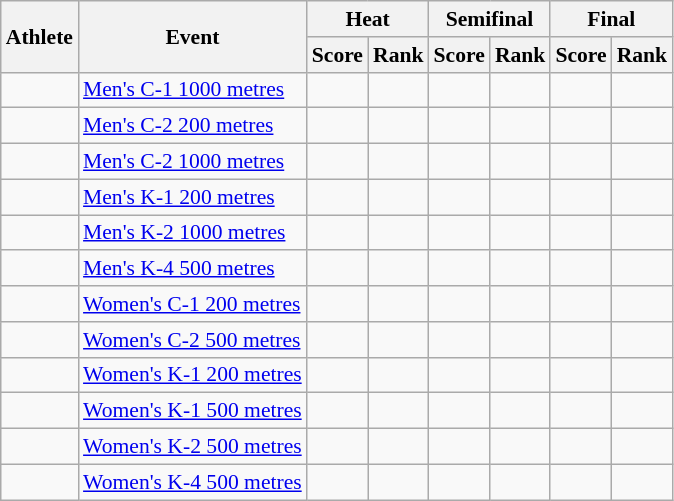<table class="wikitable" style="font-size:90%; text-align:center">
<tr>
<th rowspan="2">Athlete</th>
<th rowspan="2">Event</th>
<th colspan="2">Heat</th>
<th colspan="2">Semifinal</th>
<th colspan="2">Final</th>
</tr>
<tr>
<th>Score</th>
<th>Rank</th>
<th>Score</th>
<th>Rank</th>
<th>Score</th>
<th>Rank</th>
</tr>
<tr>
<td align="left"></td>
<td align="left"><a href='#'>Men's C-1 1000 metres</a></td>
<td></td>
<td></td>
<td></td>
<td></td>
<td></td>
<td></td>
</tr>
<tr>
<td align="left"></td>
<td align="left"><a href='#'>Men's C-2 200 metres</a></td>
<td></td>
<td></td>
<td></td>
<td></td>
<td></td>
<td></td>
</tr>
<tr>
<td align="left"></td>
<td align="left"><a href='#'>Men's C-2 1000 metres</a></td>
<td></td>
<td></td>
<td></td>
<td></td>
<td></td>
<td></td>
</tr>
<tr>
<td align="left"></td>
<td align="left"><a href='#'>Men's K-1 200 metres</a></td>
<td></td>
<td></td>
<td></td>
<td></td>
<td></td>
<td></td>
</tr>
<tr>
<td align="left"></td>
<td align="left"><a href='#'>Men's K-2 1000 metres</a></td>
<td></td>
<td></td>
<td></td>
<td></td>
<td></td>
<td></td>
</tr>
<tr>
<td align="left"></td>
<td align="left"><a href='#'>Men's K-4 500 metres</a></td>
<td></td>
<td></td>
<td></td>
<td></td>
<td></td>
<td></td>
</tr>
<tr>
<td align="left"></td>
<td align="left"><a href='#'>Women's C-1 200 metres</a></td>
<td></td>
<td></td>
<td></td>
<td></td>
<td></td>
<td></td>
</tr>
<tr>
<td align="left"></td>
<td align="left"><a href='#'>Women's C-2 500 metres</a></td>
<td></td>
<td></td>
<td></td>
<td></td>
<td></td>
<td></td>
</tr>
<tr>
<td align="left"></td>
<td align="left"><a href='#'>Women's K-1 200 metres</a></td>
<td></td>
<td></td>
<td></td>
<td></td>
<td></td>
<td></td>
</tr>
<tr>
<td align="left"></td>
<td align="left"><a href='#'>Women's K-1 500 metres</a></td>
<td></td>
<td></td>
<td></td>
<td></td>
<td></td>
<td></td>
</tr>
<tr>
<td align="left"></td>
<td align="left"><a href='#'>Women's K-2 500 metres</a></td>
<td></td>
<td></td>
<td></td>
<td></td>
<td></td>
<td></td>
</tr>
<tr>
<td align="left"></td>
<td align="left"><a href='#'>Women's K-4 500 metres</a></td>
<td></td>
<td></td>
<td></td>
<td></td>
<td></td>
<td></td>
</tr>
</table>
